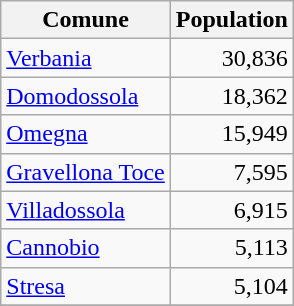<table class="wikitable">
<tr>
<th>Comune</th>
<th>Population</th>
</tr>
<tr>
<td><a href='#'>Verbania</a></td>
<td align="right">30,836</td>
</tr>
<tr>
<td><a href='#'>Domodossola</a></td>
<td align="right">18,362</td>
</tr>
<tr>
<td><a href='#'>Omegna</a></td>
<td align="right">15,949</td>
</tr>
<tr>
<td><a href='#'>Gravellona Toce</a></td>
<td align="right">7,595</td>
</tr>
<tr>
<td><a href='#'>Villadossola</a></td>
<td align="right">6,915</td>
</tr>
<tr>
<td><a href='#'>Cannobio</a></td>
<td align="right">5,113</td>
</tr>
<tr>
<td><a href='#'>Stresa</a></td>
<td align="right">5,104</td>
</tr>
<tr>
</tr>
</table>
